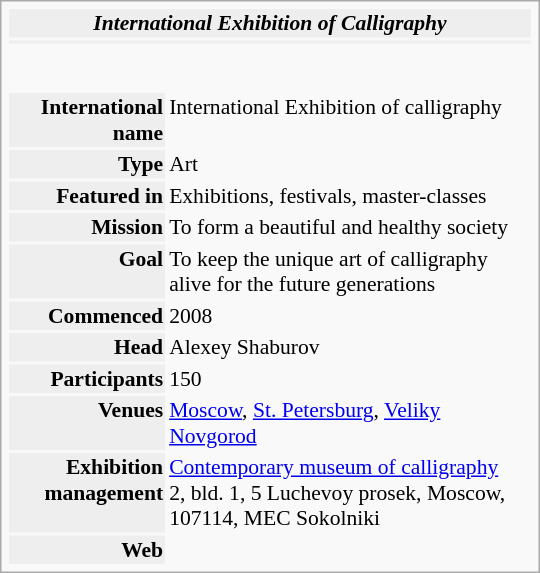<table class="infobox" style="width: 25em; font-size: 90%; margin: 0 0 1em 1em; clear: right; text-align:left">
<tr>
<td colspan="2" style="text-align: center; background:#eee;"><strong><em>International Exhibition of Calligraphy</em></strong></td>
</tr>
<tr style="vertical-align: top;">
<td colspan="2" style="text-align: center; background:#eee;"></td>
</tr>
<tr style="vertical-align: top;">
<td colspan="2" style="padding: 1em 0; text-align: center;"></td>
</tr>
<tr style="vertical-align: top;">
<td style="text-align:right; background:#eee; width:30%;"><strong>International name</strong></td>
<td style="padding-right: 1em;">International Exhibition of calligraphy</td>
</tr>
<tr style="vertical-align: top;">
<td style="text-align: right; background:#eee;"><strong>Type</strong></td>
<td style="padding-right: 1em;">Art</td>
</tr>
<tr style="vertical-align: top;">
<td style="text-align: right; background:#eee;"><strong>Featured in</strong></td>
<td style="padding-right: 1em;">Exhibitions, festivals, master-classes</td>
</tr>
<tr style="vertical-align: top;">
<td style="text-align: right; background:#eee;"><strong>Mission</strong></td>
<td style="padding-right: 1em;">To form a beautiful and healthy society</td>
</tr>
<tr style="vertical-align: top;">
<td style="text-align: right; background:#eee;"><strong>Goal</strong></td>
<td style="padding-right: 1em;">To keep the unique art of calligraphy alive for the future generations</td>
</tr>
<tr style="vertical-align: top;">
<td style="text-align: right; background:#eee;"><strong>Commenced</strong></td>
<td style="padding-right: 1em;">2008</td>
</tr>
<tr style="vertical-align: top;">
<td style="text-align: right; background:#eee;"><strong>Head</strong></td>
<td style="padding-right: 1em;">Alexey Shaburov</td>
</tr>
<tr style="vertical-align: top;">
<td style="text-align: right; background:#eee;"><strong>Participants</strong></td>
<td style="padding-right: 1em;">150</td>
</tr>
<tr style="vertical-align: top;">
<td style="text-align: right; background:#eee;"><strong>Venues</strong></td>
<td style="padding-right: 1em;"><a href='#'>Moscow</a>, <a href='#'>St. Petersburg</a>, <a href='#'>Veliky Novgorod</a></td>
</tr>
<tr style="vertical-align: top;">
<td style="text-align: right; background:#eee;"><strong>Exhibition management</strong></td>
<td style="padding-right: 1em;"><a href='#'>Contemporary museum of calligraphy</a> <br>2, bld. 1, 5 Luchevoy prosek, Moscow, 107114, MEC Sokolniki</td>
</tr>
<tr style="vertical-align: top;">
<td style="text-align: right; background:#eee;"><strong>Web</strong></td>
<td style="padding-right: 1em;"></td>
</tr>
</table>
